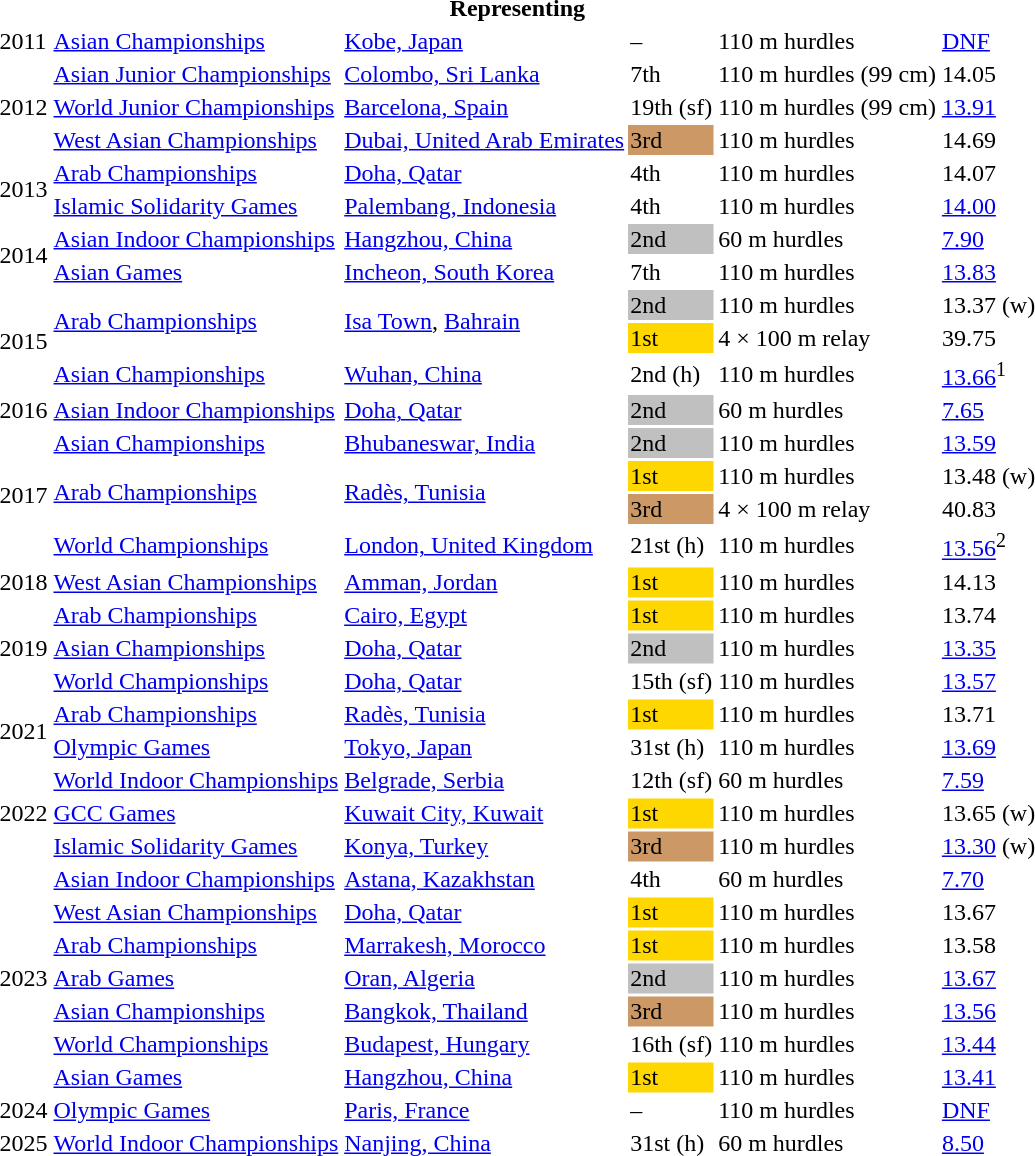<table>
<tr>
<th colspan="6">Representing </th>
</tr>
<tr>
<td>2011</td>
<td><a href='#'>Asian Championships</a></td>
<td><a href='#'>Kobe, Japan</a></td>
<td>–</td>
<td>110 m hurdles</td>
<td><a href='#'>DNF</a></td>
</tr>
<tr>
<td rowspan=3>2012</td>
<td><a href='#'>Asian Junior Championships</a></td>
<td><a href='#'>Colombo, Sri Lanka</a></td>
<td>7th</td>
<td>110 m hurdles (99 cm)</td>
<td>14.05</td>
</tr>
<tr>
<td><a href='#'>World Junior Championships</a></td>
<td><a href='#'>Barcelona, Spain</a></td>
<td>19th (sf)</td>
<td>110 m hurdles (99 cm)</td>
<td><a href='#'>13.91</a></td>
</tr>
<tr>
<td><a href='#'>West Asian Championships</a></td>
<td><a href='#'>Dubai, United Arab Emirates</a></td>
<td bgcolor=cc9966>3rd</td>
<td>110 m hurdles</td>
<td>14.69</td>
</tr>
<tr>
<td rowspan=2>2013</td>
<td><a href='#'>Arab Championships</a></td>
<td><a href='#'>Doha, Qatar</a></td>
<td>4th</td>
<td>110 m hurdles</td>
<td>14.07</td>
</tr>
<tr>
<td><a href='#'>Islamic Solidarity Games</a></td>
<td><a href='#'>Palembang, Indonesia</a></td>
<td>4th</td>
<td>110 m hurdles</td>
<td><a href='#'>14.00</a></td>
</tr>
<tr>
<td rowspan=2>2014</td>
<td><a href='#'>Asian Indoor Championships</a></td>
<td><a href='#'>Hangzhou, China</a></td>
<td bgcolor=silver>2nd</td>
<td>60 m hurdles</td>
<td><a href='#'>7.90</a></td>
</tr>
<tr>
<td><a href='#'>Asian Games</a></td>
<td><a href='#'>Incheon, South Korea</a></td>
<td>7th</td>
<td>110 m hurdles</td>
<td><a href='#'>13.83</a></td>
</tr>
<tr>
<td rowspan=3>2015</td>
<td rowspan=2><a href='#'>Arab Championships</a></td>
<td rowspan=2><a href='#'>Isa Town</a>, <a href='#'>Bahrain</a></td>
<td bgcolor=silver>2nd</td>
<td>110 m hurdles</td>
<td>13.37 (w)</td>
</tr>
<tr>
<td bgcolor=gold>1st</td>
<td>4 × 100 m relay</td>
<td>39.75</td>
</tr>
<tr>
<td><a href='#'>Asian Championships</a></td>
<td><a href='#'>Wuhan, China</a></td>
<td>2nd (h)</td>
<td>110 m hurdles</td>
<td><a href='#'>13.66</a><sup>1</sup></td>
</tr>
<tr>
<td>2016</td>
<td><a href='#'>Asian Indoor Championships</a></td>
<td><a href='#'>Doha, Qatar</a></td>
<td bgcolor=silver>2nd</td>
<td>60 m hurdles</td>
<td><a href='#'>7.65</a></td>
</tr>
<tr>
<td rowspan=4>2017</td>
<td><a href='#'>Asian Championships</a></td>
<td><a href='#'>Bhubaneswar, India</a></td>
<td bgcolor=silver>2nd</td>
<td>110 m hurdles</td>
<td><a href='#'>13.59</a></td>
</tr>
<tr>
<td rowspan=2><a href='#'>Arab Championships</a></td>
<td rowspan=2><a href='#'>Radès, Tunisia</a></td>
<td bgcolor=gold>1st</td>
<td>110 m hurdles</td>
<td>13.48 (w)</td>
</tr>
<tr>
<td bgcolor=cc9966>3rd</td>
<td>4 × 100 m relay</td>
<td>40.83</td>
</tr>
<tr>
<td><a href='#'>World Championships</a></td>
<td><a href='#'>London, United Kingdom</a></td>
<td>21st (h)</td>
<td>110 m hurdles</td>
<td><a href='#'>13.56</a><sup>2</sup></td>
</tr>
<tr>
<td>2018</td>
<td><a href='#'>West Asian Championships</a></td>
<td><a href='#'>Amman, Jordan</a></td>
<td bgcolor=gold>1st</td>
<td>110 m hurdles</td>
<td>14.13</td>
</tr>
<tr>
<td rowspan=3>2019</td>
<td><a href='#'>Arab Championships</a></td>
<td><a href='#'>Cairo, Egypt</a></td>
<td bgcolor=gold>1st</td>
<td>110 m hurdles</td>
<td>13.74</td>
</tr>
<tr>
<td><a href='#'>Asian Championships</a></td>
<td><a href='#'>Doha, Qatar</a></td>
<td bgcolor=silver>2nd</td>
<td>110 m hurdles</td>
<td><a href='#'>13.35</a></td>
</tr>
<tr>
<td><a href='#'>World Championships</a></td>
<td><a href='#'>Doha, Qatar</a></td>
<td>15th (sf)</td>
<td>110 m hurdles</td>
<td><a href='#'>13.57</a></td>
</tr>
<tr>
<td rowspan=2>2021</td>
<td><a href='#'>Arab Championships</a></td>
<td><a href='#'>Radès, Tunisia</a></td>
<td bgcolor=gold>1st</td>
<td>110 m hurdles</td>
<td>13.71</td>
</tr>
<tr>
<td><a href='#'>Olympic Games</a></td>
<td><a href='#'>Tokyo, Japan</a></td>
<td>31st (h)</td>
<td>110 m hurdles</td>
<td><a href='#'>13.69</a></td>
</tr>
<tr>
<td rowspan=3>2022</td>
<td><a href='#'>World Indoor Championships</a></td>
<td><a href='#'>Belgrade, Serbia</a></td>
<td>12th (sf)</td>
<td>60 m hurdles</td>
<td><a href='#'>7.59</a></td>
</tr>
<tr>
<td><a href='#'>GCC Games</a></td>
<td><a href='#'>Kuwait City, Kuwait</a></td>
<td bgcolor=gold>1st</td>
<td>110 m hurdles</td>
<td>13.65 (w)</td>
</tr>
<tr>
<td><a href='#'>Islamic Solidarity Games</a></td>
<td><a href='#'>Konya, Turkey</a></td>
<td bgcolor=cc9966>3rd</td>
<td>110 m hurdles</td>
<td><a href='#'>13.30</a> (w)</td>
</tr>
<tr>
<td rowspan=7>2023</td>
<td><a href='#'>Asian Indoor Championships</a></td>
<td><a href='#'>Astana, Kazakhstan</a></td>
<td>4th</td>
<td>60 m hurdles</td>
<td><a href='#'>7.70</a></td>
</tr>
<tr>
<td><a href='#'>West Asian Championships</a></td>
<td><a href='#'>Doha, Qatar</a></td>
<td bgcolor=gold>1st</td>
<td>110 m hurdles</td>
<td>13.67</td>
</tr>
<tr>
<td><a href='#'>Arab Championships</a></td>
<td><a href='#'>Marrakesh, Morocco</a></td>
<td bgcolor=gold>1st</td>
<td>110 m hurdles</td>
<td>13.58</td>
</tr>
<tr>
<td><a href='#'>Arab Games</a></td>
<td><a href='#'>Oran, Algeria</a></td>
<td bgcolor=silver>2nd</td>
<td>110 m hurdles</td>
<td><a href='#'>13.67</a></td>
</tr>
<tr>
<td><a href='#'>Asian Championships</a></td>
<td><a href='#'>Bangkok, Thailand</a></td>
<td bgcolor=cc9966>3rd</td>
<td>110 m hurdles</td>
<td><a href='#'>13.56</a></td>
</tr>
<tr>
<td><a href='#'>World Championships</a></td>
<td><a href='#'>Budapest, Hungary</a></td>
<td>16th (sf)</td>
<td>110 m hurdles</td>
<td><a href='#'>13.44</a></td>
</tr>
<tr>
<td><a href='#'>Asian Games</a></td>
<td><a href='#'>Hangzhou, China</a></td>
<td bgcolor=gold>1st</td>
<td>110 m hurdles</td>
<td><a href='#'>13.41</a></td>
</tr>
<tr>
<td>2024</td>
<td><a href='#'>Olympic Games</a></td>
<td><a href='#'>Paris, France</a></td>
<td>–</td>
<td>110 m hurdles</td>
<td><a href='#'>DNF</a></td>
</tr>
<tr>
<td>2025</td>
<td><a href='#'>World Indoor Championships</a></td>
<td><a href='#'>Nanjing, China</a></td>
<td>31st (h)</td>
<td>60 m hurdles</td>
<td><a href='#'>8.50</a></td>
</tr>
</table>
